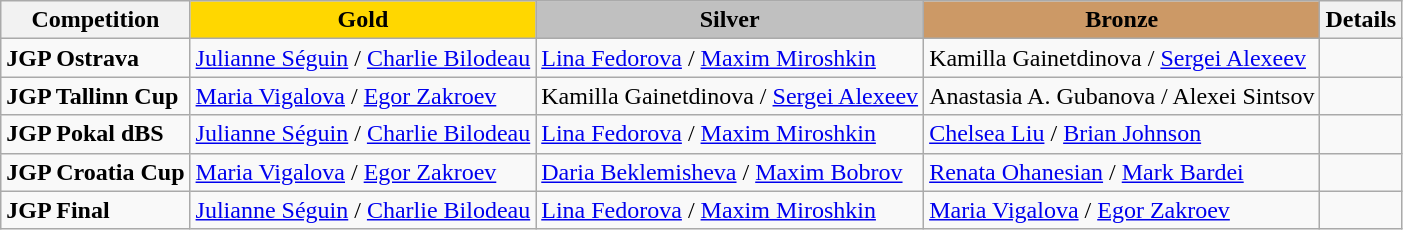<table class="wikitable">
<tr>
<th>Competition</th>
<td align=center bgcolor=gold><strong>Gold</strong></td>
<td align=center bgcolor=silver><strong>Silver</strong></td>
<td align=center bgcolor=cc9966><strong>Bronze</strong></td>
<th>Details</th>
</tr>
<tr>
<td><strong>JGP Ostrava</strong></td>
<td> <a href='#'>Julianne Séguin</a> / <a href='#'>Charlie Bilodeau</a></td>
<td> <a href='#'>Lina Fedorova</a> / <a href='#'>Maxim Miroshkin</a></td>
<td> Kamilla Gainetdinova / <a href='#'>Sergei Alexeev</a></td>
<td></td>
</tr>
<tr>
<td><strong>JGP Tallinn Cup</strong></td>
<td> <a href='#'>Maria Vigalova</a> / <a href='#'>Egor Zakroev</a></td>
<td> Kamilla Gainetdinova / <a href='#'>Sergei Alexeev</a></td>
<td> Anastasia A. Gubanova / Alexei Sintsov</td>
<td></td>
</tr>
<tr>
<td><strong>JGP Pokal dBS</strong></td>
<td> <a href='#'>Julianne Séguin</a> / <a href='#'>Charlie Bilodeau</a></td>
<td> <a href='#'>Lina Fedorova</a> / <a href='#'>Maxim Miroshkin</a></td>
<td> <a href='#'>Chelsea Liu</a> / <a href='#'>Brian Johnson</a></td>
<td></td>
</tr>
<tr>
<td><strong>JGP Croatia Cup</strong></td>
<td> <a href='#'>Maria Vigalova</a> / <a href='#'>Egor Zakroev</a></td>
<td> <a href='#'>Daria Beklemisheva</a> / <a href='#'>Maxim Bobrov</a></td>
<td> <a href='#'>Renata Ohanesian</a> / <a href='#'>Mark Bardei</a></td>
<td></td>
</tr>
<tr>
<td><strong>JGP Final</strong></td>
<td> <a href='#'>Julianne Séguin</a> / <a href='#'>Charlie Bilodeau</a></td>
<td> <a href='#'>Lina Fedorova</a> / <a href='#'>Maxim Miroshkin</a></td>
<td> <a href='#'>Maria Vigalova</a> / <a href='#'>Egor Zakroev</a></td>
<td></td>
</tr>
</table>
